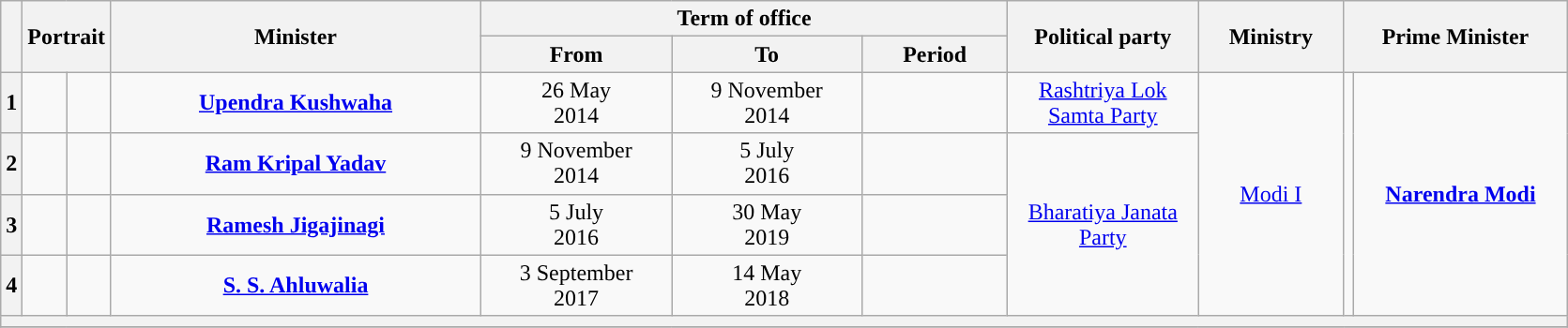<table class="wikitable" style="text-align:center">
<tr>
<th rowspan="2"></th>
<th rowspan="2" colspan="2">Portrait</th>
<th rowspan="2" style="width:16em">Minister<br></th>
<th colspan="3">Term of office</th>
<th rowspan="2" style="width:8em">Political party</th>
<th rowspan="2" style="width:6em">Ministry</th>
<th rowspan="2" colspan="2">Prime Minister</th>
</tr>
<tr>
<th style="width:8em">From</th>
<th style="width:8em">To</th>
<th style="width:6em">Period</th>
</tr>
<tr>
<th>1</th>
<td></td>
<td></td>
<td><strong><a href='#'>Upendra Kushwaha</a></strong><br></td>
<td>26 May<br>2014</td>
<td>9 November<br>2014</td>
<td><strong></strong></td>
<td><a href='#'>Rashtriya Lok Samta Party</a></td>
<td rowspan="4"><a href='#'>Modi I</a></td>
<td rowspan="4"></td>
<td rowspan="4" style="width:9em"><strong><a href='#'>Narendra Modi</a></strong></td>
</tr>
<tr>
<th>2</th>
<td></td>
<td></td>
<td><strong><a href='#'>Ram Kripal Yadav</a></strong><br></td>
<td>9 November<br>2014</td>
<td>5 July<br>2016</td>
<td><strong></strong></td>
<td rowspan="3"><a href='#'>Bharatiya Janata Party</a></td>
</tr>
<tr>
<th>3</th>
<td></td>
<td></td>
<td><strong><a href='#'>Ramesh Jigajinagi</a></strong><br></td>
<td>5 July<br>2016</td>
<td>30 May<br>2019</td>
<td><strong></strong></td>
</tr>
<tr>
<th>4</th>
<td></td>
<td></td>
<td><strong><a href='#'>S. S. Ahluwalia</a></strong><br></td>
<td>3 September<br>2017</td>
<td>14 May<br>2018</td>
<td><strong></strong></td>
</tr>
<tr>
<th colspan="11"></th>
</tr>
<tr>
</tr>
</table>
